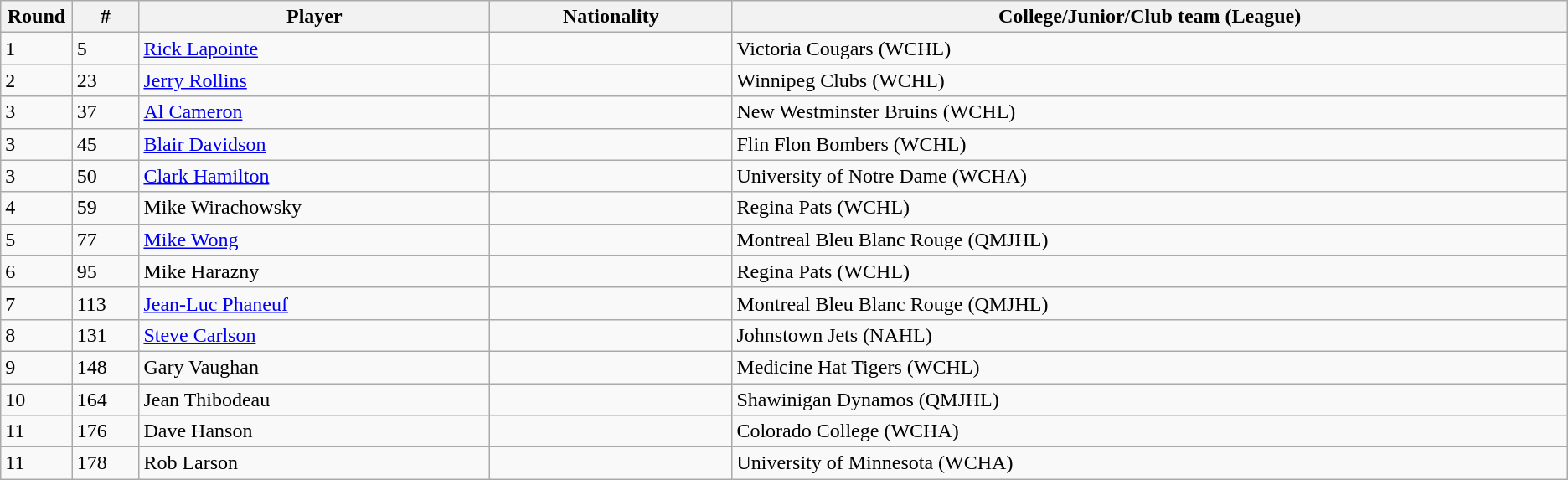<table class="wikitable">
<tr align="center">
<th bgcolor="#DDDDFF" width="4.0%">Round</th>
<th bgcolor="#DDDDFF" width="4.0%">#</th>
<th bgcolor="#DDDDFF" width="21.0%">Player</th>
<th bgcolor="#DDDDFF" width="14.5%">Nationality</th>
<th bgcolor="#DDDDFF" width="50.0%">College/Junior/Club team (League)</th>
</tr>
<tr>
<td>1</td>
<td>5</td>
<td><a href='#'>Rick Lapointe</a></td>
<td></td>
<td>Victoria Cougars (WCHL)</td>
</tr>
<tr>
<td>2</td>
<td>23</td>
<td><a href='#'>Jerry Rollins</a></td>
<td></td>
<td>Winnipeg Clubs (WCHL)</td>
</tr>
<tr>
<td>3</td>
<td>37</td>
<td><a href='#'>Al Cameron</a></td>
<td></td>
<td>New Westminster Bruins (WCHL)</td>
</tr>
<tr>
<td>3</td>
<td>45</td>
<td><a href='#'>Blair Davidson</a></td>
<td></td>
<td>Flin Flon Bombers (WCHL)</td>
</tr>
<tr>
<td>3</td>
<td>50</td>
<td><a href='#'>Clark Hamilton</a></td>
<td></td>
<td>University of Notre Dame (WCHA)</td>
</tr>
<tr>
<td>4</td>
<td>59</td>
<td>Mike Wirachowsky</td>
<td></td>
<td>Regina Pats (WCHL)</td>
</tr>
<tr>
<td>5</td>
<td>77</td>
<td><a href='#'>Mike Wong</a></td>
<td></td>
<td>Montreal Bleu Blanc Rouge (QMJHL)</td>
</tr>
<tr>
<td>6</td>
<td>95</td>
<td>Mike Harazny</td>
<td></td>
<td>Regina Pats (WCHL)</td>
</tr>
<tr>
<td>7</td>
<td>113</td>
<td><a href='#'>Jean-Luc Phaneuf</a></td>
<td></td>
<td>Montreal Bleu Blanc Rouge (QMJHL)</td>
</tr>
<tr>
<td>8</td>
<td>131</td>
<td><a href='#'>Steve Carlson</a></td>
<td></td>
<td>Johnstown Jets (NAHL)</td>
</tr>
<tr>
<td>9</td>
<td>148</td>
<td>Gary Vaughan</td>
<td></td>
<td>Medicine Hat Tigers (WCHL)</td>
</tr>
<tr>
<td>10</td>
<td>164</td>
<td>Jean Thibodeau</td>
<td></td>
<td>Shawinigan Dynamos (QMJHL)</td>
</tr>
<tr>
<td>11</td>
<td>176</td>
<td>Dave Hanson</td>
<td></td>
<td>Colorado College (WCHA)</td>
</tr>
<tr>
<td>11</td>
<td>178</td>
<td>Rob Larson</td>
<td></td>
<td>University of Minnesota (WCHA)</td>
</tr>
</table>
